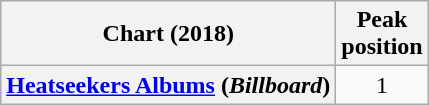<table class="wikitable plainrowheaders" style="text-align:center;">
<tr>
<th>Chart (2018)</th>
<th>Peak<br>position</th>
</tr>
<tr>
<th scope=row><a href='#'>Heatseekers Albums</a> (<em>Billboard</em>)</th>
<td>1</td>
</tr>
</table>
